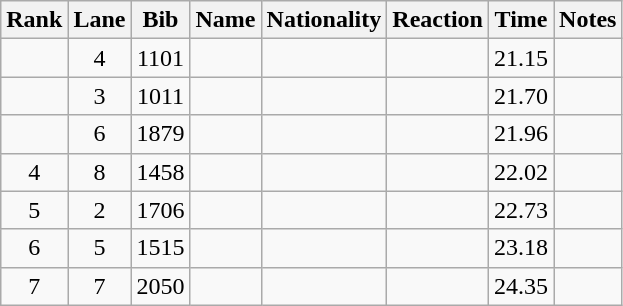<table class="wikitable sortable" style="text-align:center">
<tr>
<th>Rank</th>
<th>Lane</th>
<th>Bib</th>
<th>Name</th>
<th>Nationality</th>
<th>Reaction</th>
<th>Time</th>
<th>Notes</th>
</tr>
<tr>
<td></td>
<td>4</td>
<td>1101</td>
<td align=left></td>
<td align=left></td>
<td></td>
<td>21.15</td>
<td></td>
</tr>
<tr>
<td></td>
<td>3</td>
<td>1011</td>
<td align=left></td>
<td align=left></td>
<td></td>
<td>21.70</td>
<td></td>
</tr>
<tr>
<td></td>
<td>6</td>
<td>1879</td>
<td align=left></td>
<td align=left></td>
<td></td>
<td>21.96</td>
<td></td>
</tr>
<tr>
<td>4</td>
<td>8</td>
<td>1458</td>
<td align=left></td>
<td align=left></td>
<td></td>
<td>22.02</td>
<td></td>
</tr>
<tr>
<td>5</td>
<td>2</td>
<td>1706</td>
<td align=left></td>
<td align=left></td>
<td></td>
<td>22.73</td>
<td></td>
</tr>
<tr>
<td>6</td>
<td>5</td>
<td>1515</td>
<td align=left></td>
<td align=left></td>
<td></td>
<td>23.18</td>
<td></td>
</tr>
<tr>
<td>7</td>
<td>7</td>
<td>2050</td>
<td align=left></td>
<td align=left></td>
<td></td>
<td>24.35</td>
<td></td>
</tr>
</table>
